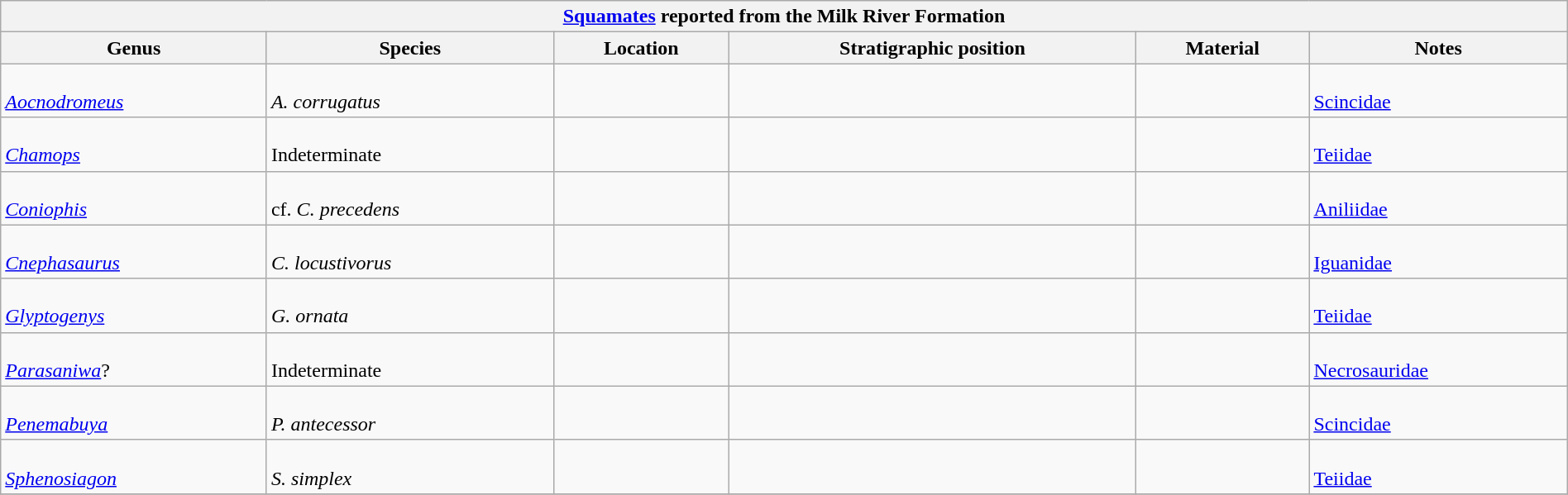<table class="wikitable" align="center" width="100%">
<tr>
<th colspan="7" align="center"><strong><a href='#'>Squamates</a> reported from the Milk River Formation</strong></th>
</tr>
<tr>
<th>Genus</th>
<th>Species</th>
<th>Location</th>
<th>Stratigraphic position</th>
<th>Material</th>
<th>Notes<br></th>
</tr>
<tr>
<td><br><em><a href='#'>Aocnodromeus</a></em></td>
<td><br><em>A. corrugatus</em></td>
<td></td>
<td></td>
<td></td>
<td><br><a href='#'>Scincidae</a>
</td>
</tr>
<tr>
<td><br><em><a href='#'>Chamops</a></em></td>
<td><br>Indeterminate</td>
<td></td>
<td></td>
<td></td>
<td><br><a href='#'>Teiidae</a></td>
</tr>
<tr>
<td><br><em><a href='#'>Coniophis</a></em></td>
<td><br>cf. <em>C. precedens</em></td>
<td></td>
<td></td>
<td></td>
<td><br><a href='#'>Aniliidae</a></td>
</tr>
<tr>
<td><br><em><a href='#'>Cnephasaurus</a></em></td>
<td><br><em>C. locustivorus</em></td>
<td></td>
<td></td>
<td></td>
<td><br><a href='#'>Iguanidae</a></td>
</tr>
<tr>
<td><br><em><a href='#'>Glyptogenys</a></em></td>
<td><br><em>G. ornata</em></td>
<td></td>
<td></td>
<td></td>
<td><br><a href='#'>Teiidae</a></td>
</tr>
<tr>
<td><br><em><a href='#'>Parasaniwa</a></em>?</td>
<td><br>Indeterminate</td>
<td></td>
<td></td>
<td></td>
<td><br><a href='#'>Necrosauridae</a></td>
</tr>
<tr>
<td><br><em><a href='#'>Penemabuya</a></em></td>
<td><br><em>P. antecessor</em></td>
<td></td>
<td></td>
<td></td>
<td><br><a href='#'>Scincidae</a></td>
</tr>
<tr>
<td><br><em><a href='#'>Sphenosiagon</a></em></td>
<td><br><em>S. simplex</em></td>
<td></td>
<td></td>
<td></td>
<td><br><a href='#'>Teiidae</a></td>
</tr>
<tr>
</tr>
</table>
